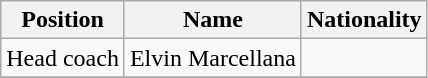<table class="wikitable">
<tr>
<th>Position</th>
<th>Name</th>
<th>Nationality</th>
</tr>
<tr>
<td>Head coach</td>
<td>Elvin Marcellana</td>
<td></td>
</tr>
<tr>
</tr>
</table>
